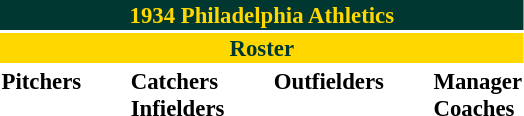<table class="toccolours" style="font-size: 95%;">
<tr>
<th colspan="10" style="background-color: #003831; color: #FFD800; text-align: center;">1934 Philadelphia Athletics</th>
</tr>
<tr>
<td colspan="10" style="background-color: #FFD800; color: #003831; text-align: center;"><strong>Roster</strong></td>
</tr>
<tr>
<td valign="top"><strong>Pitchers</strong><br>













</td>
<td width="25px"></td>
<td valign="top"><strong>Catchers</strong><br>



<strong>Infielders</strong>




</td>
<td width="25px"></td>
<td valign="top"><strong>Outfielders</strong><br>




</td>
<td width="25px"></td>
<td valign="top"><strong>Manager</strong><br>
<strong>Coaches</strong>


</td>
</tr>
</table>
